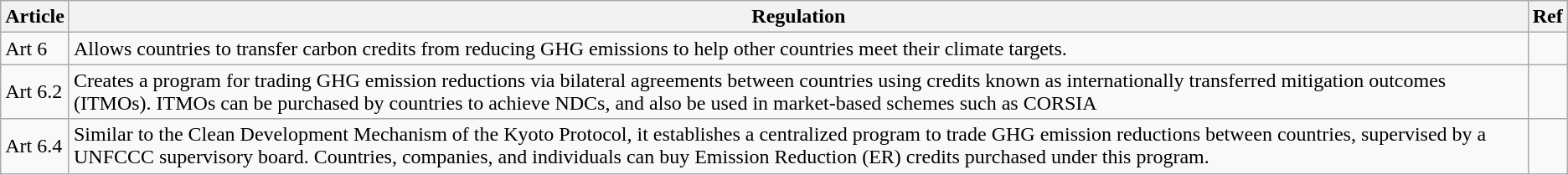<table class="wikitable">
<tr>
<th>Article</th>
<th>Regulation</th>
<th>Ref</th>
</tr>
<tr>
<td>Art 6</td>
<td>Allows countries to transfer carbon credits from reducing GHG emissions to help other countries meet their climate targets.</td>
<td></td>
</tr>
<tr>
<td>Art 6.2</td>
<td>Creates a program for trading GHG emission reductions via bilateral agreements between countries using credits known as internationally transferred mitigation outcomes (ITMOs). ITMOs can be purchased by countries to achieve NDCs, and also be used in market-based schemes such as CORSIA</td>
<td></td>
</tr>
<tr>
<td>Art 6.4</td>
<td>Similar to the Clean Development Mechanism of the Kyoto Protocol, it establishes a centralized program to trade GHG emission reductions between countries, supervised by a UNFCCC supervisory board. Countries, companies, and individuals can buy Emission Reduction (ER) credits purchased under this program.</td>
<td></td>
</tr>
</table>
